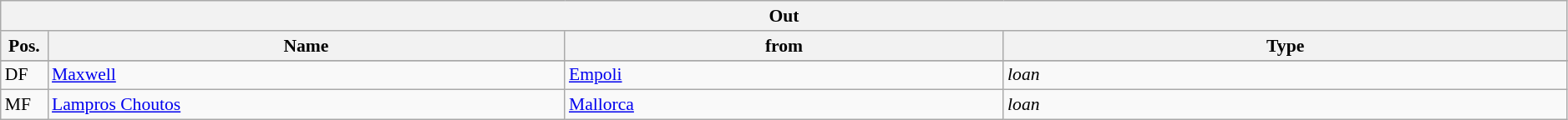<table class="wikitable" style="font-size:90%;width:99%;">
<tr>
<th colspan="4">Out</th>
</tr>
<tr>
<th width=3%>Pos.</th>
<th width=33%>Name</th>
<th width=28%>from</th>
<th width=36%>Type</th>
</tr>
<tr>
</tr>
<tr>
<td>DF</td>
<td><a href='#'>Maxwell</a></td>
<td><a href='#'>Empoli</a></td>
<td><em>loan</em></td>
</tr>
<tr>
<td>MF</td>
<td><a href='#'>Lampros Choutos</a></td>
<td><a href='#'>Mallorca</a></td>
<td><em>loan </em></td>
</tr>
</table>
